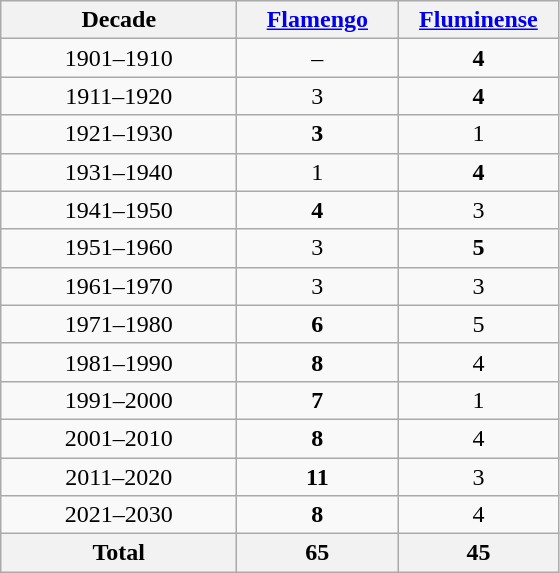<table class="wikitable" style="text-align:center;">
<tr>
<th width="150">Decade</th>
<th width="100"><a href='#'>Flamengo</a></th>
<th width="100"><a href='#'>Fluminense</a></th>
</tr>
<tr>
<td>1901–1910</td>
<td>–</td>
<td><strong>4</strong></td>
</tr>
<tr>
<td>1911–1920</td>
<td>3</td>
<td><strong>4</strong></td>
</tr>
<tr>
<td>1921–1930</td>
<td><strong>3</strong></td>
<td>1</td>
</tr>
<tr>
<td>1931–1940</td>
<td>1</td>
<td><strong>4</strong></td>
</tr>
<tr>
<td>1941–1950</td>
<td><strong>4</strong></td>
<td>3</td>
</tr>
<tr>
<td>1951–1960</td>
<td>3</td>
<td><strong>5</strong></td>
</tr>
<tr>
<td>1961–1970</td>
<td>3</td>
<td>3</td>
</tr>
<tr>
<td>1971–1980</td>
<td><strong>6</strong></td>
<td>5</td>
</tr>
<tr>
<td>1981–1990</td>
<td><strong>8</strong></td>
<td>4</td>
</tr>
<tr>
<td>1991–2000</td>
<td><strong>7</strong></td>
<td>1</td>
</tr>
<tr>
<td>2001–2010</td>
<td><strong>8</strong></td>
<td>4</td>
</tr>
<tr>
<td>2011–2020</td>
<td><strong>11</strong></td>
<td>3</td>
</tr>
<tr>
<td>2021–2030</td>
<td><strong>8</strong></td>
<td>4</td>
</tr>
<tr>
<th>Total</th>
<th>65</th>
<th>45</th>
</tr>
</table>
